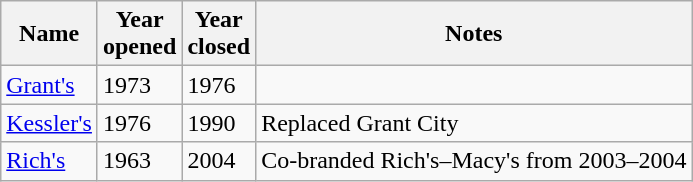<table class="wikitable sortable">
<tr>
<th>Name</th>
<th>Year<br>opened</th>
<th>Year<br>closed</th>
<th class="unsortable">Notes</th>
</tr>
<tr>
<td><a href='#'>Grant's</a></td>
<td>1973</td>
<td>1976</td>
<td></td>
</tr>
<tr>
<td><a href='#'>Kessler's</a></td>
<td>1976</td>
<td>1990</td>
<td>Replaced Grant City</td>
</tr>
<tr>
<td><a href='#'>Rich's</a></td>
<td>1963</td>
<td>2004</td>
<td>Co-branded Rich's–Macy's from 2003–2004</td>
</tr>
</table>
